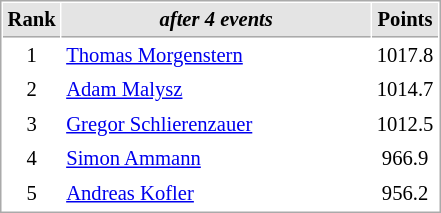<table cellspacing="1" cellpadding="3" style="border:1px solid #aaa; font-size:86%;">
<tr style="background:#e4e4e4;">
<th style="border-bottom:1px solid #aaa; width:10px;">Rank</th>
<th style="border-bottom:1px solid #aaa; width:200px;"><em>after 4 events</em></th>
<th style="border-bottom:1px solid #aaa; width:20px;">Points</th>
</tr>
<tr>
<td align=center>1</td>
<td> <a href='#'>Thomas Morgenstern</a></td>
<td align=center>1017.8</td>
</tr>
<tr>
<td align=center>2</td>
<td> <a href='#'>Adam Malysz</a></td>
<td align=center>1014.7</td>
</tr>
<tr>
<td align=center>3</td>
<td> <a href='#'>Gregor Schlierenzauer</a></td>
<td align=center>1012.5</td>
</tr>
<tr>
<td align=center>4</td>
<td> <a href='#'>Simon Ammann</a></td>
<td align=center>966.9</td>
</tr>
<tr>
<td align=center>5</td>
<td> <a href='#'>Andreas Kofler</a></td>
<td align=center>956.2</td>
</tr>
</table>
